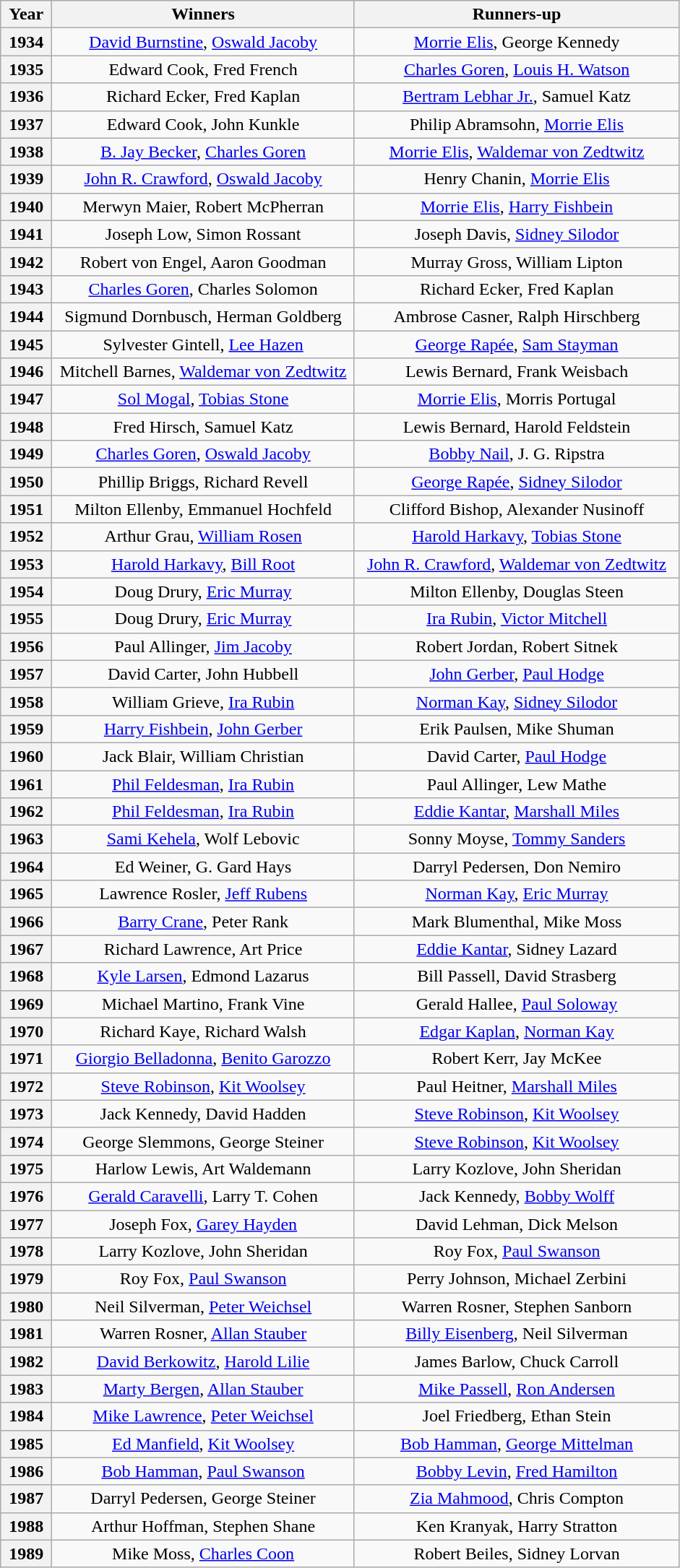<table class="sortable wikitable" style="text-align:center">
<tr>
<th>Year</th>
<th>Winners</th>
<th>Runners-up</th>
</tr>
<tr>
<th> 1934 </th>
<td><a href='#'>David Burnstine</a>, <a href='#'>Oswald Jacoby</a></td>
<td><a href='#'>Morrie Elis</a>, George Kennedy</td>
</tr>
<tr>
<th>1935</th>
<td>Edward Cook, Fred French</td>
<td><a href='#'>Charles Goren</a>, <a href='#'>Louis H. Watson</a></td>
</tr>
<tr>
<th>1936</th>
<td>Richard Ecker, Fred Kaplan</td>
<td><a href='#'>Bertram Lebhar Jr.</a>, Samuel Katz</td>
</tr>
<tr>
<th>1937</th>
<td>Edward Cook, John Kunkle</td>
<td>Philip Abramsohn, <a href='#'>Morrie Elis</a></td>
</tr>
<tr>
<th>1938</th>
<td><a href='#'>B. Jay Becker</a>, <a href='#'>Charles Goren</a></td>
<td><a href='#'>Morrie Elis</a>, <a href='#'>Waldemar von Zedtwitz</a></td>
</tr>
<tr>
<th>1939</th>
<td><a href='#'>John R. Crawford</a>, <a href='#'>Oswald Jacoby</a></td>
<td>Henry Chanin, <a href='#'>Morrie Elis</a></td>
</tr>
<tr>
<th>1940</th>
<td>Merwyn Maier, Robert McPherran</td>
<td><a href='#'>Morrie Elis</a>, <a href='#'>Harry Fishbein</a></td>
</tr>
<tr>
<th>1941</th>
<td>Joseph Low, Simon Rossant</td>
<td>Joseph Davis, <a href='#'>Sidney Silodor</a></td>
</tr>
<tr>
<th>1942</th>
<td>Robert von Engel, Aaron Goodman</td>
<td>Murray Gross, William Lipton</td>
</tr>
<tr>
<th>1943</th>
<td><a href='#'>Charles Goren</a>, Charles Solomon</td>
<td>Richard Ecker, Fred Kaplan</td>
</tr>
<tr>
<th>1944</th>
<td>  Sigmund Dornbusch, Herman Goldberg  </td>
<td>Ambrose Casner, Ralph Hirschberg</td>
</tr>
<tr>
<th>1945</th>
<td>Sylvester Gintell, <a href='#'>Lee Hazen</a></td>
<td><a href='#'>George Rapée</a>, <a href='#'>Sam Stayman</a></td>
</tr>
<tr>
<th>1946</th>
<td>Mitchell Barnes, <a href='#'>Waldemar von Zedtwitz</a></td>
<td>Lewis Bernard, Frank Weisbach</td>
</tr>
<tr>
<th>1947</th>
<td><a href='#'>Sol Mogal</a>, <a href='#'>Tobias Stone</a></td>
<td><a href='#'>Morrie Elis</a>, Morris Portugal</td>
</tr>
<tr>
<th>1948</th>
<td>Fred Hirsch, Samuel Katz</td>
<td>Lewis Bernard, Harold Feldstein</td>
</tr>
<tr>
<th>1949</th>
<td><a href='#'>Charles Goren</a>, <a href='#'>Oswald Jacoby</a></td>
<td><a href='#'>Bobby Nail</a>, J. G. Ripstra</td>
</tr>
<tr>
<th>1950</th>
<td>Phillip Briggs, Richard Revell</td>
<td><a href='#'>George Rapée</a>, <a href='#'>Sidney Silodor</a></td>
</tr>
<tr>
<th>1951</th>
<td>Milton Ellenby, Emmanuel Hochfeld</td>
<td>Clifford Bishop, Alexander Nusinoff</td>
</tr>
<tr>
<th>1952</th>
<td>Arthur Grau, <a href='#'>William Rosen</a></td>
<td><a href='#'>Harold Harkavy</a>, <a href='#'>Tobias Stone</a></td>
</tr>
<tr>
<th>1953</th>
<td><a href='#'>Harold Harkavy</a>, <a href='#'>Bill Root</a></td>
<td>  <a href='#'>John R. Crawford</a>, <a href='#'>Waldemar von Zedtwitz</a>  </td>
</tr>
<tr>
<th>1954</th>
<td>Doug Drury, <a href='#'>Eric Murray</a></td>
<td>Milton Ellenby, Douglas Steen</td>
</tr>
<tr>
<th>1955</th>
<td>Doug Drury, <a href='#'>Eric Murray</a></td>
<td><a href='#'>Ira Rubin</a>, <a href='#'>Victor Mitchell</a></td>
</tr>
<tr>
<th>1956</th>
<td>Paul Allinger, <a href='#'>Jim Jacoby</a></td>
<td>Robert Jordan, Robert Sitnek</td>
</tr>
<tr>
<th>1957</th>
<td>David Carter, John Hubbell</td>
<td><a href='#'>John Gerber</a>, <a href='#'>Paul Hodge</a></td>
</tr>
<tr>
<th>1958</th>
<td>William Grieve, <a href='#'>Ira Rubin</a></td>
<td><a href='#'>Norman Kay</a>, <a href='#'>Sidney Silodor</a></td>
</tr>
<tr>
<th>1959</th>
<td><a href='#'>Harry Fishbein</a>, <a href='#'>John Gerber</a></td>
<td>Erik Paulsen, Mike Shuman</td>
</tr>
<tr>
<th>1960</th>
<td>Jack Blair, William Christian</td>
<td>David Carter, <a href='#'>Paul Hodge</a></td>
</tr>
<tr>
<th>1961</th>
<td><a href='#'>Phil Feldesman</a>, <a href='#'>Ira Rubin</a></td>
<td>Paul Allinger, Lew Mathe</td>
</tr>
<tr>
<th>1962</th>
<td><a href='#'>Phil Feldesman</a>, <a href='#'>Ira Rubin</a></td>
<td><a href='#'>Eddie Kantar</a>, <a href='#'>Marshall Miles</a></td>
</tr>
<tr>
<th>1963</th>
<td><a href='#'>Sami Kehela</a>, Wolf Lebovic</td>
<td>Sonny Moyse, <a href='#'>Tommy Sanders</a></td>
</tr>
<tr>
<th>1964</th>
<td>Ed Weiner, G. Gard Hays</td>
<td>Darryl Pedersen, Don Nemiro</td>
</tr>
<tr>
<th>1965</th>
<td>Lawrence Rosler, <a href='#'>Jeff Rubens</a></td>
<td><a href='#'>Norman Kay</a>, <a href='#'>Eric Murray</a></td>
</tr>
<tr>
<th>1966</th>
<td><a href='#'>Barry Crane</a>, Peter Rank</td>
<td>Mark Blumenthal, Mike Moss</td>
</tr>
<tr>
<th>1967</th>
<td>Richard Lawrence, Art Price</td>
<td><a href='#'>Eddie Kantar</a>, Sidney Lazard</td>
</tr>
<tr>
<th>1968</th>
<td><a href='#'>Kyle Larsen</a>, Edmond Lazarus</td>
<td>Bill Passell, David Strasberg</td>
</tr>
<tr>
<th>1969</th>
<td>Michael Martino, Frank Vine</td>
<td>Gerald Hallee, <a href='#'>Paul Soloway</a></td>
</tr>
<tr>
<th>1970</th>
<td>Richard Kaye, Richard Walsh</td>
<td><a href='#'>Edgar Kaplan</a>, <a href='#'>Norman Kay</a></td>
</tr>
<tr>
<th>1971</th>
<td><a href='#'>Giorgio Belladonna</a>, <a href='#'>Benito Garozzo</a></td>
<td>Robert Kerr, Jay McKee</td>
</tr>
<tr>
<th>1972</th>
<td><a href='#'>Steve Robinson</a>, <a href='#'>Kit Woolsey</a></td>
<td>Paul Heitner, <a href='#'>Marshall Miles</a></td>
</tr>
<tr>
<th>1973</th>
<td>Jack Kennedy, David Hadden</td>
<td><a href='#'>Steve Robinson</a>, <a href='#'>Kit Woolsey</a></td>
</tr>
<tr>
<th>1974</th>
<td>George Slemmons, George Steiner</td>
<td><a href='#'>Steve Robinson</a>, <a href='#'>Kit Woolsey</a></td>
</tr>
<tr>
<th>1975</th>
<td>Harlow Lewis, Art Waldemann</td>
<td>Larry Kozlove, John Sheridan</td>
</tr>
<tr>
<th>1976</th>
<td><a href='#'>Gerald Caravelli</a>, Larry T. Cohen</td>
<td>Jack Kennedy, <a href='#'>Bobby Wolff</a></td>
</tr>
<tr>
<th>1977</th>
<td>Joseph Fox, <a href='#'>Garey Hayden</a></td>
<td>David Lehman, Dick Melson</td>
</tr>
<tr>
<th>1978</th>
<td>Larry Kozlove, John Sheridan</td>
<td>Roy Fox, <a href='#'>Paul Swanson</a></td>
</tr>
<tr>
<th>1979</th>
<td>Roy Fox, <a href='#'>Paul Swanson</a></td>
<td>Perry Johnson, Michael Zerbini</td>
</tr>
<tr>
<th>1980</th>
<td>Neil Silverman, <a href='#'>Peter Weichsel</a></td>
<td>Warren Rosner, Stephen Sanborn</td>
</tr>
<tr>
<th>1981</th>
<td>Warren Rosner, <a href='#'>Allan Stauber</a></td>
<td><a href='#'>Billy Eisenberg</a>, Neil Silverman</td>
</tr>
<tr>
<th>1982</th>
<td><a href='#'>David Berkowitz</a>, <a href='#'>Harold Lilie</a></td>
<td>James Barlow, Chuck Carroll</td>
</tr>
<tr>
<th>1983</th>
<td><a href='#'>Marty Bergen</a>, <a href='#'>Allan Stauber</a></td>
<td><a href='#'>Mike Passell</a>, <a href='#'>Ron Andersen</a></td>
</tr>
<tr>
<th>1984</th>
<td><a href='#'>Mike Lawrence</a>, <a href='#'>Peter Weichsel</a></td>
<td>Joel Friedberg, Ethan Stein</td>
</tr>
<tr>
<th>1985</th>
<td><a href='#'>Ed Manfield</a>, <a href='#'>Kit Woolsey</a></td>
<td><a href='#'>Bob Hamman</a>, <a href='#'>George Mittelman</a></td>
</tr>
<tr>
<th>1986</th>
<td><a href='#'>Bob Hamman</a>, <a href='#'>Paul Swanson</a></td>
<td><a href='#'>Bobby Levin</a>, <a href='#'>Fred Hamilton</a></td>
</tr>
<tr>
<th>1987</th>
<td>Darryl Pedersen, George Steiner</td>
<td><a href='#'>Zia Mahmood</a>, Chris Compton</td>
</tr>
<tr>
<th>1988</th>
<td>Arthur Hoffman, Stephen Shane</td>
<td>Ken Kranyak, Harry Stratton</td>
</tr>
<tr>
<th>1989</th>
<td>Mike Moss, <a href='#'>Charles Coon</a></td>
<td>Robert Beiles, Sidney Lorvan</td>
</tr>
</table>
